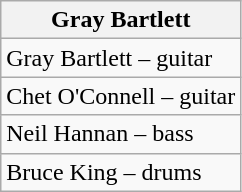<table class="wikitable">
<tr>
<th>Gray Bartlett</th>
</tr>
<tr>
<td>Gray Bartlett – guitar</td>
</tr>
<tr>
<td>Chet O'Connell – guitar</td>
</tr>
<tr>
<td>Neil Hannan – bass</td>
</tr>
<tr>
<td>Bruce King – drums</td>
</tr>
</table>
